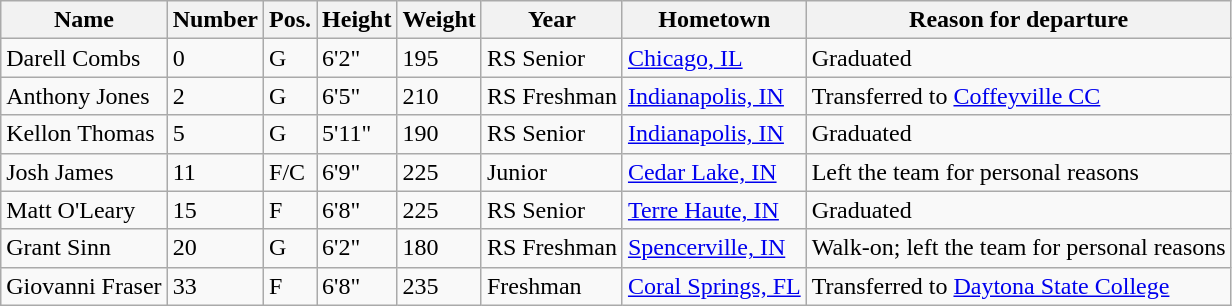<table class="wikitable sortable" border="1">
<tr>
<th>Name</th>
<th>Number</th>
<th>Pos.</th>
<th>Height</th>
<th>Weight</th>
<th>Year</th>
<th>Hometown</th>
<th class="unsortable">Reason for departure</th>
</tr>
<tr>
<td>Darell Combs</td>
<td>0</td>
<td>G</td>
<td>6'2"</td>
<td>195</td>
<td>RS Senior</td>
<td><a href='#'>Chicago, IL</a></td>
<td>Graduated</td>
</tr>
<tr>
<td>Anthony Jones</td>
<td>2</td>
<td>G</td>
<td>6'5"</td>
<td>210</td>
<td>RS Freshman</td>
<td><a href='#'>Indianapolis, IN</a></td>
<td>Transferred to <a href='#'>Coffeyville CC</a></td>
</tr>
<tr>
<td>Kellon Thomas</td>
<td>5</td>
<td>G</td>
<td>5'11"</td>
<td>190</td>
<td>RS Senior</td>
<td><a href='#'>Indianapolis, IN</a></td>
<td>Graduated</td>
</tr>
<tr>
<td>Josh James</td>
<td>11</td>
<td>F/C</td>
<td>6'9"</td>
<td>225</td>
<td>Junior</td>
<td><a href='#'>Cedar Lake, IN</a></td>
<td>Left the team for personal reasons</td>
</tr>
<tr>
<td>Matt O'Leary</td>
<td>15</td>
<td>F</td>
<td>6'8"</td>
<td>225</td>
<td>RS Senior</td>
<td><a href='#'>Terre Haute, IN</a></td>
<td>Graduated</td>
</tr>
<tr>
<td>Grant Sinn</td>
<td>20</td>
<td>G</td>
<td>6'2"</td>
<td>180</td>
<td>RS Freshman</td>
<td><a href='#'>Spencerville, IN</a></td>
<td>Walk-on; left the team for personal reasons</td>
</tr>
<tr>
<td>Giovanni Fraser</td>
<td>33</td>
<td>F</td>
<td>6'8"</td>
<td>235</td>
<td>Freshman</td>
<td><a href='#'>Coral Springs, FL</a></td>
<td>Transferred to <a href='#'>Daytona State College</a></td>
</tr>
</table>
